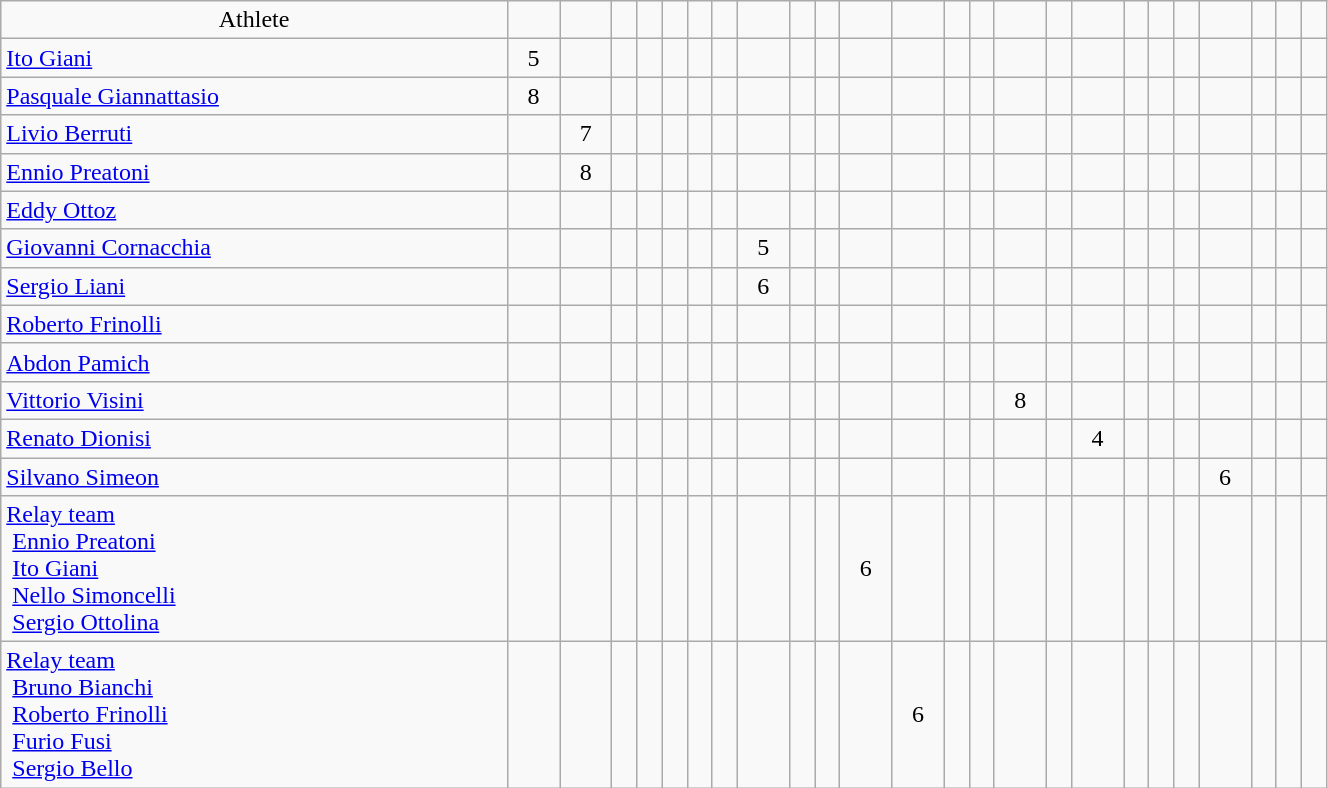<table class="wikitable" style="text-align: center; font-size:100%" width="70%">
<tr>
<td>Athlete</td>
<td></td>
<td></td>
<td></td>
<td></td>
<td></td>
<td></td>
<td></td>
<td></td>
<td></td>
<td></td>
<td></td>
<td></td>
<td></td>
<td></td>
<td></td>
<td></td>
<td></td>
<td></td>
<td></td>
<td></td>
<td></td>
<td></td>
<td></td>
<td></td>
</tr>
<tr>
<td align=left><a href='#'>Ito Giani</a></td>
<td>5</td>
<td></td>
<td></td>
<td></td>
<td></td>
<td></td>
<td></td>
<td></td>
<td></td>
<td></td>
<td></td>
<td></td>
<td></td>
<td></td>
<td></td>
<td></td>
<td></td>
<td></td>
<td></td>
<td></td>
<td></td>
<td></td>
<td></td>
<td></td>
</tr>
<tr>
<td align=left><a href='#'>Pasquale Giannattasio</a></td>
<td>8</td>
<td></td>
<td></td>
<td></td>
<td></td>
<td></td>
<td></td>
<td></td>
<td></td>
<td></td>
<td></td>
<td></td>
<td></td>
<td></td>
<td></td>
<td></td>
<td></td>
<td></td>
<td></td>
<td></td>
<td></td>
<td></td>
<td></td>
<td></td>
</tr>
<tr>
<td align=left><a href='#'>Livio Berruti</a></td>
<td></td>
<td>7</td>
<td></td>
<td></td>
<td></td>
<td></td>
<td></td>
<td></td>
<td></td>
<td></td>
<td></td>
<td></td>
<td></td>
<td></td>
<td></td>
<td></td>
<td></td>
<td></td>
<td></td>
<td></td>
<td></td>
<td></td>
<td></td>
<td></td>
</tr>
<tr>
<td align=left><a href='#'>Ennio Preatoni</a></td>
<td></td>
<td>8</td>
<td></td>
<td></td>
<td></td>
<td></td>
<td></td>
<td></td>
<td></td>
<td></td>
<td></td>
<td></td>
<td></td>
<td></td>
<td></td>
<td></td>
<td></td>
<td></td>
<td></td>
<td></td>
<td></td>
<td></td>
<td></td>
<td></td>
</tr>
<tr>
<td align=left><a href='#'>Eddy Ottoz</a></td>
<td></td>
<td></td>
<td></td>
<td></td>
<td></td>
<td></td>
<td></td>
<td></td>
<td></td>
<td></td>
<td></td>
<td></td>
<td></td>
<td></td>
<td></td>
<td></td>
<td></td>
<td></td>
<td></td>
<td></td>
<td></td>
<td></td>
<td></td>
<td></td>
</tr>
<tr>
<td align=left><a href='#'>Giovanni Cornacchia</a></td>
<td></td>
<td></td>
<td></td>
<td></td>
<td></td>
<td></td>
<td></td>
<td>5</td>
<td></td>
<td></td>
<td></td>
<td></td>
<td></td>
<td></td>
<td></td>
<td></td>
<td></td>
<td></td>
<td></td>
<td></td>
<td></td>
<td></td>
<td></td>
<td></td>
</tr>
<tr>
<td align=left><a href='#'>Sergio Liani</a></td>
<td></td>
<td></td>
<td></td>
<td></td>
<td></td>
<td></td>
<td></td>
<td>6</td>
<td></td>
<td></td>
<td></td>
<td></td>
<td></td>
<td></td>
<td></td>
<td></td>
<td></td>
<td></td>
<td></td>
<td></td>
<td></td>
<td></td>
<td></td>
<td></td>
</tr>
<tr>
<td align=left><a href='#'>Roberto Frinolli</a></td>
<td></td>
<td></td>
<td></td>
<td></td>
<td></td>
<td></td>
<td></td>
<td></td>
<td></td>
<td></td>
<td></td>
<td></td>
<td></td>
<td></td>
<td></td>
<td></td>
<td></td>
<td></td>
<td></td>
<td></td>
<td></td>
<td></td>
<td></td>
<td></td>
</tr>
<tr>
<td align=left><a href='#'>Abdon Pamich</a></td>
<td></td>
<td></td>
<td></td>
<td></td>
<td></td>
<td></td>
<td></td>
<td></td>
<td></td>
<td></td>
<td></td>
<td></td>
<td></td>
<td></td>
<td></td>
<td></td>
<td></td>
<td></td>
<td></td>
<td></td>
<td></td>
<td></td>
<td></td>
<td></td>
</tr>
<tr>
<td align=left><a href='#'>Vittorio Visini</a></td>
<td></td>
<td></td>
<td></td>
<td></td>
<td></td>
<td></td>
<td></td>
<td></td>
<td></td>
<td></td>
<td></td>
<td></td>
<td></td>
<td></td>
<td>8</td>
<td></td>
<td></td>
<td></td>
<td></td>
<td></td>
<td></td>
<td></td>
<td></td>
<td></td>
</tr>
<tr>
<td align=left><a href='#'>Renato Dionisi</a></td>
<td></td>
<td></td>
<td></td>
<td></td>
<td></td>
<td></td>
<td></td>
<td></td>
<td></td>
<td></td>
<td></td>
<td></td>
<td></td>
<td></td>
<td></td>
<td></td>
<td>4</td>
<td></td>
<td></td>
<td></td>
<td></td>
<td></td>
<td></td>
<td></td>
</tr>
<tr>
<td align=left><a href='#'>Silvano Simeon</a></td>
<td></td>
<td></td>
<td></td>
<td></td>
<td></td>
<td></td>
<td></td>
<td></td>
<td></td>
<td></td>
<td></td>
<td></td>
<td></td>
<td></td>
<td></td>
<td></td>
<td></td>
<td></td>
<td></td>
<td></td>
<td>6</td>
<td></td>
<td></td>
<td></td>
</tr>
<tr>
<td align=left><a href='#'>Relay team</a><br> <a href='#'>Ennio Preatoni</a><br> <a href='#'>Ito Giani</a><br> <a href='#'>Nello Simoncelli</a><br> <a href='#'>Sergio Ottolina</a></td>
<td></td>
<td></td>
<td></td>
<td></td>
<td></td>
<td></td>
<td></td>
<td></td>
<td></td>
<td></td>
<td>6</td>
<td></td>
<td></td>
<td></td>
<td></td>
<td></td>
<td></td>
<td></td>
<td></td>
<td></td>
<td></td>
<td></td>
<td></td>
<td></td>
</tr>
<tr>
<td align=left><a href='#'>Relay team</a><br> <a href='#'>Bruno Bianchi</a><br> <a href='#'>Roberto Frinolli</a><br> <a href='#'>Furio Fusi</a><br> <a href='#'>Sergio Bello</a></td>
<td></td>
<td></td>
<td></td>
<td></td>
<td></td>
<td></td>
<td></td>
<td></td>
<td></td>
<td></td>
<td></td>
<td>6</td>
<td></td>
<td></td>
<td></td>
<td></td>
<td></td>
<td></td>
<td></td>
<td></td>
<td></td>
<td></td>
<td></td>
<td></td>
</tr>
</table>
